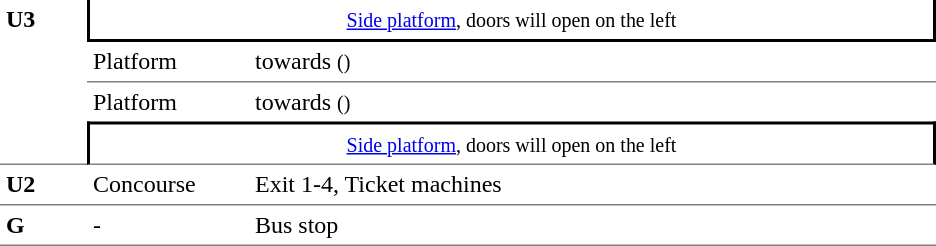<table table border=0 cellspacing=0 cellpadding=4>
<tr>
<td style="border-bottom:solid 1px gray;" rowspan=4 valign=top width=50><strong>U3</strong></td>
<td style = "border-right:solid 2px black;border-left:solid 2px black;border-bottom:solid 2px black;text-align:center;" colspan=2><small><a href='#'>Side platform</a>, doors will open on the left</small></td>
</tr>
<tr>
<td style = "border-bottom:solid 1px gray;" width=100>Platform </td>
<td style = "border-bottom:solid 1px gray;" width=450> towards  <small>()</small></td>
</tr>
<tr>
<td>Platform </td>
<td> towards  <small>()</small></td>
</tr>
<tr>
<td style = "border-top:solid 2px black;border-right:solid 2px black;border-left:solid 2px black;border-bottom:solid 1px gray;text-align:center;" colspan=2><small><a href='#'>Side platform</a>, doors will open on the left</small></td>
</tr>
<tr>
<td style = "border-bottom:solid 1px gray;" rowspan=1 valign=top><strong>U2</strong></td>
<td style = "border-bottom:solid 1px gray;" valign=top>Concourse</td>
<td style = "border-bottom:solid 1px gray;" valign=top>Exit 1-4, Ticket machines</td>
</tr>
<tr>
<td style = "border-bottom:solid 1px gray;" rowspan=1 valign=top><strong>G</strong></td>
<td style = "border-bottom:solid 1px gray;" valign=top>-</td>
<td style = "border-bottom:solid 1px gray;" valign=top>Bus stop</td>
</tr>
</table>
